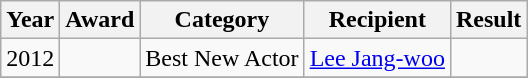<table class="wikitable">
<tr>
<th>Year</th>
<th>Award</th>
<th>Category</th>
<th>Recipient</th>
<th>Result</th>
</tr>
<tr>
<td rowspan="">2012</td>
<td></td>
<td>Best New Actor</td>
<td><a href='#'>Lee Jang-woo</a></td>
<td></td>
</tr>
<tr>
</tr>
</table>
